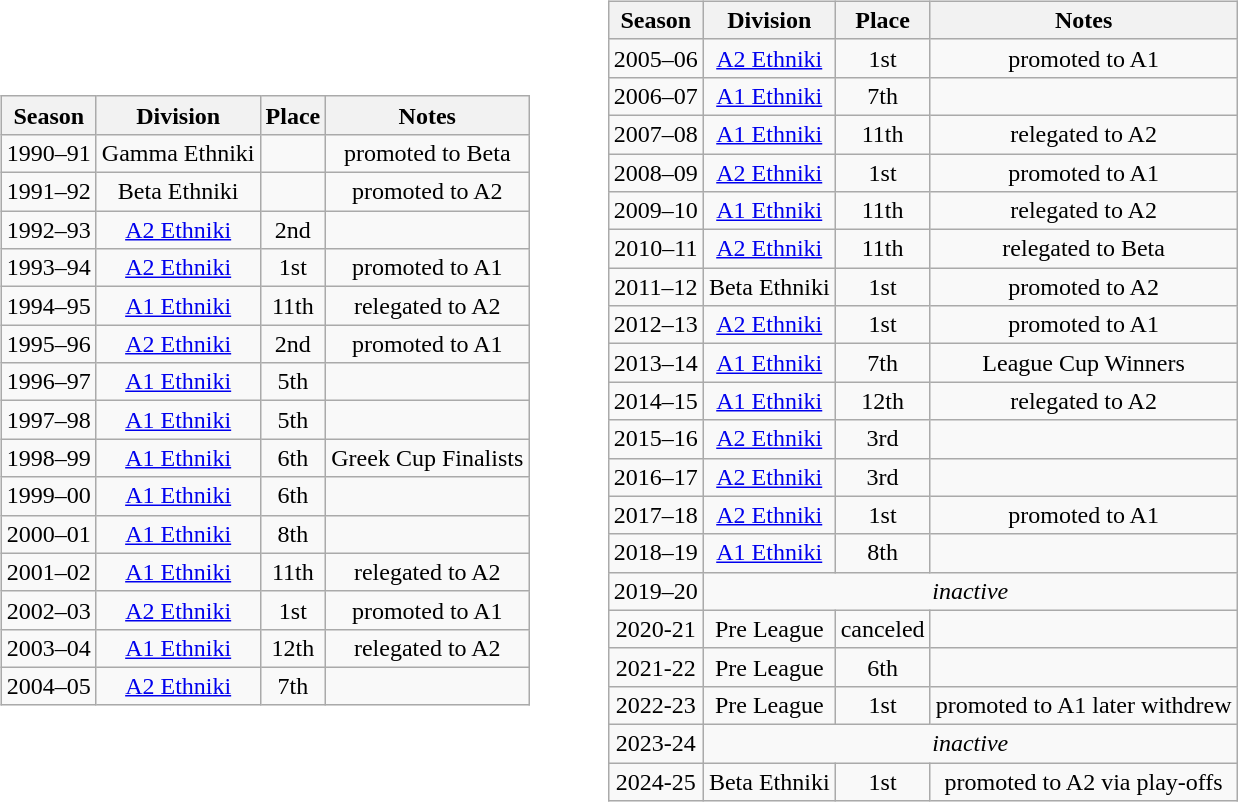<table width="70%">
<tr>
<td><br><table class="wikitable" style="text-align:center">
<tr>
<th>Season</th>
<th>Division</th>
<th>Place</th>
<th>Notes</th>
</tr>
<tr>
<td>1990–91</td>
<td>Gamma Ethniki</td>
<td></td>
<td>promoted to Beta</td>
</tr>
<tr>
<td>1991–92</td>
<td>Beta Ethniki</td>
<td></td>
<td>promoted to A2</td>
</tr>
<tr>
<td>1992–93</td>
<td><a href='#'>A2 Ethniki</a></td>
<td>2nd</td>
<td></td>
</tr>
<tr>
<td>1993–94</td>
<td><a href='#'>A2 Ethniki</a></td>
<td>1st</td>
<td>promoted to A1</td>
</tr>
<tr>
<td>1994–95</td>
<td><a href='#'>A1 Ethniki</a></td>
<td>11th</td>
<td>relegated to A2</td>
</tr>
<tr>
<td>1995–96</td>
<td><a href='#'>A2 Ethniki</a></td>
<td>2nd</td>
<td>promoted to A1</td>
</tr>
<tr>
<td>1996–97</td>
<td><a href='#'>A1 Ethniki</a></td>
<td>5th</td>
<td></td>
</tr>
<tr>
<td>1997–98</td>
<td><a href='#'>A1 Ethniki</a></td>
<td>5th</td>
<td></td>
</tr>
<tr>
<td>1998–99</td>
<td><a href='#'>A1 Ethniki</a></td>
<td>6th</td>
<td>Greek Cup Finalists</td>
</tr>
<tr>
<td>1999–00</td>
<td><a href='#'>A1 Ethniki</a></td>
<td>6th</td>
<td></td>
</tr>
<tr>
<td>2000–01</td>
<td><a href='#'>A1 Ethniki</a></td>
<td>8th</td>
<td></td>
</tr>
<tr>
<td>2001–02</td>
<td><a href='#'>A1 Ethniki</a></td>
<td>11th</td>
<td>relegated to A2</td>
</tr>
<tr>
<td>2002–03</td>
<td><a href='#'>A2 Ethniki</a></td>
<td>1st</td>
<td>promoted to A1</td>
</tr>
<tr>
<td>2003–04</td>
<td><a href='#'>A1 Ethniki</a></td>
<td>12th</td>
<td>relegated to A2</td>
</tr>
<tr>
<td>2004–05</td>
<td><a href='#'>A2 Ethniki</a></td>
<td>7th</td>
<td></td>
</tr>
</table>
</td>
<td valign="top"><br><table class="wikitable" style="text-align:center">
<tr>
<th>Season</th>
<th>Division</th>
<th>Place</th>
<th>Notes</th>
</tr>
<tr>
<td>2005–06</td>
<td><a href='#'>A2 Ethniki</a></td>
<td>1st</td>
<td>promoted to A1</td>
</tr>
<tr>
<td>2006–07</td>
<td><a href='#'>A1 Ethniki</a></td>
<td>7th</td>
<td></td>
</tr>
<tr>
<td>2007–08</td>
<td><a href='#'>A1 Ethniki</a></td>
<td>11th</td>
<td>relegated to A2</td>
</tr>
<tr>
<td>2008–09</td>
<td><a href='#'>A2 Ethniki</a></td>
<td>1st</td>
<td>promoted to A1</td>
</tr>
<tr>
<td>2009–10</td>
<td><a href='#'>A1 Ethniki</a></td>
<td>11th</td>
<td>relegated to A2</td>
</tr>
<tr>
<td>2010–11</td>
<td><a href='#'>A2 Ethniki</a></td>
<td>11th</td>
<td>relegated to Beta</td>
</tr>
<tr>
<td>2011–12</td>
<td>Beta Ethniki</td>
<td>1st</td>
<td>promoted to A2</td>
</tr>
<tr>
<td>2012–13</td>
<td><a href='#'>A2 Ethniki</a></td>
<td>1st</td>
<td>promoted to A1</td>
</tr>
<tr>
<td>2013–14</td>
<td><a href='#'>A1 Ethniki</a></td>
<td>7th</td>
<td>League Cup Winners</td>
</tr>
<tr>
<td>2014–15</td>
<td><a href='#'>A1 Ethniki</a></td>
<td>12th</td>
<td>relegated to A2</td>
</tr>
<tr>
<td>2015–16</td>
<td><a href='#'>A2 Ethniki</a></td>
<td>3rd</td>
<td></td>
</tr>
<tr>
<td>2016–17</td>
<td><a href='#'>A2 Ethniki</a></td>
<td>3rd</td>
<td></td>
</tr>
<tr>
<td>2017–18</td>
<td><a href='#'>A2 Ethniki</a></td>
<td>1st</td>
<td>promoted to A1</td>
</tr>
<tr>
<td>2018–19</td>
<td><a href='#'>A1 Ethniki</a></td>
<td>8th</td>
<td></td>
</tr>
<tr>
<td>2019–20</td>
<td colspan=3><em>inactive</em></td>
</tr>
<tr>
<td>2020-21</td>
<td>Pre League</td>
<td>canceled</td>
<td></td>
</tr>
<tr>
<td>2021-22</td>
<td>Pre League</td>
<td>6th</td>
<td></td>
</tr>
<tr>
<td>2022-23</td>
<td>Pre League</td>
<td>1st</td>
<td>promoted to A1 later withdrew</td>
</tr>
<tr>
<td>2023-24</td>
<td colspan=3><em>inactive</em></td>
</tr>
<tr>
<td>2024-25</td>
<td>Beta Ethniki</td>
<td>1st</td>
<td>promoted to A2 via play-offs</td>
</tr>
</table>
</td>
</tr>
</table>
